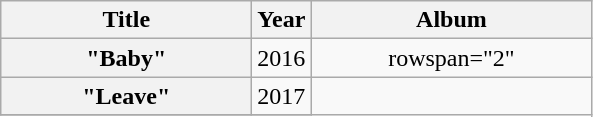<table class="wikitable plainrowheaders" style="text-align:center;">
<tr>
<th scope="col" style="width:160px;">Title</th>
<th scope="col">Year</th>
<th scope="col" style="width:180px;">Album</th>
</tr>
<tr>
<th scope="row">"Baby"<br></th>
<td>2016</td>
<td>rowspan="2" </td>
</tr>
<tr>
<th scope="row">"Leave"<br></th>
<td>2017</td>
</tr>
<tr>
</tr>
</table>
